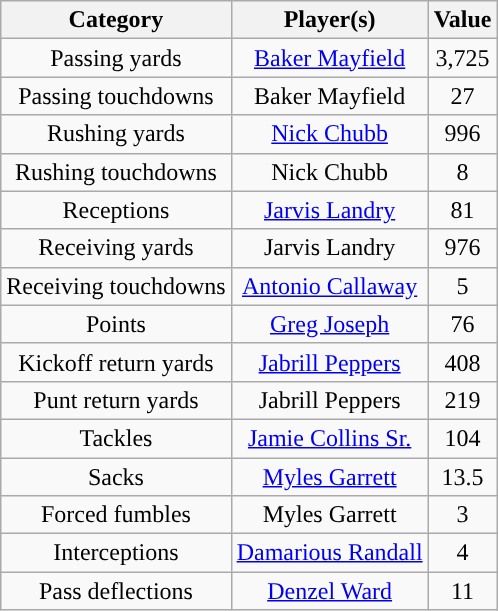<table class="wikitable" style="text-align:center">
<tr>
<th>Category</th>
<th>Player(s)</th>
<th>Value</th>
</tr>
<tr>
<td>Passing yards</td>
<td><a href='#'>Baker Mayfield</a></td>
<td>3,725</td>
</tr>
<tr>
<td>Passing touchdowns</td>
<td>Baker Mayfield</td>
<td>27</td>
</tr>
<tr>
<td>Rushing yards</td>
<td><a href='#'>Nick Chubb</a></td>
<td>996</td>
</tr>
<tr>
<td>Rushing touchdowns</td>
<td>Nick Chubb</td>
<td>8</td>
</tr>
<tr>
<td>Receptions</td>
<td><a href='#'>Jarvis Landry</a></td>
<td>81</td>
</tr>
<tr>
<td>Receiving yards</td>
<td>Jarvis Landry</td>
<td>976</td>
</tr>
<tr>
<td>Receiving touchdowns</td>
<td><a href='#'>Antonio Callaway</a></td>
<td>5</td>
</tr>
<tr>
<td>Points</td>
<td><a href='#'>Greg Joseph</a></td>
<td>76</td>
</tr>
<tr>
<td>Kickoff return yards</td>
<td><a href='#'>Jabrill Peppers</a></td>
<td>408</td>
</tr>
<tr>
<td>Punt return yards</td>
<td>Jabrill Peppers</td>
<td>219</td>
</tr>
<tr>
<td>Tackles</td>
<td><a href='#'>Jamie Collins Sr.</a></td>
<td>104</td>
</tr>
<tr>
<td>Sacks</td>
<td><a href='#'>Myles Garrett</a></td>
<td>13.5</td>
</tr>
<tr>
<td>Forced fumbles</td>
<td>Myles Garrett</td>
<td>3</td>
</tr>
<tr>
<td>Interceptions</td>
<td><a href='#'>Damarious Randall</a></td>
<td>4</td>
</tr>
<tr>
<td>Pass deflections</td>
<td><a href='#'>Denzel Ward</a></td>
<td>11</td>
</tr>
</table>
